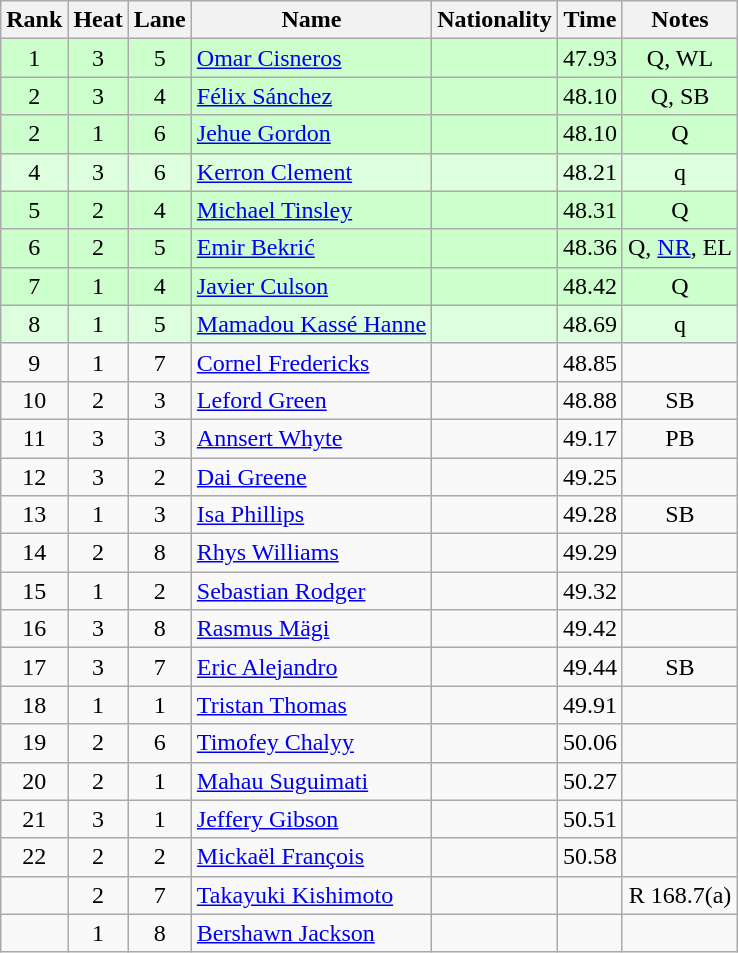<table class="wikitable sortable" style="text-align:center">
<tr>
<th>Rank</th>
<th>Heat</th>
<th>Lane</th>
<th>Name</th>
<th>Nationality</th>
<th>Time</th>
<th>Notes</th>
</tr>
<tr bgcolor=ccffcc>
<td>1</td>
<td>3</td>
<td>5</td>
<td align=left><a href='#'>Omar Cisneros</a></td>
<td align=left></td>
<td>47.93</td>
<td>Q, WL</td>
</tr>
<tr bgcolor=ccffcc>
<td>2</td>
<td>3</td>
<td>4</td>
<td align=left><a href='#'>Félix Sánchez</a></td>
<td align=left></td>
<td>48.10</td>
<td>Q, SB</td>
</tr>
<tr bgcolor=ccffcc>
<td>2</td>
<td>1</td>
<td>6</td>
<td align=left><a href='#'>Jehue Gordon</a></td>
<td align=left></td>
<td>48.10</td>
<td>Q</td>
</tr>
<tr bgcolor=ddffdd>
<td>4</td>
<td>3</td>
<td>6</td>
<td align=left><a href='#'>Kerron Clement</a></td>
<td align=left></td>
<td>48.21</td>
<td>q</td>
</tr>
<tr bgcolor=ccffcc>
<td>5</td>
<td>2</td>
<td>4</td>
<td align=left><a href='#'>Michael Tinsley</a></td>
<td align=left></td>
<td>48.31</td>
<td>Q</td>
</tr>
<tr bgcolor=ccffcc>
<td>6</td>
<td>2</td>
<td>5</td>
<td align=left><a href='#'>Emir Bekrić</a></td>
<td align=left></td>
<td>48.36</td>
<td>Q, <a href='#'>NR</a>, EL</td>
</tr>
<tr bgcolor=ccffcc>
<td>7</td>
<td>1</td>
<td>4</td>
<td align=left><a href='#'>Javier Culson</a></td>
<td align=left></td>
<td>48.42</td>
<td>Q</td>
</tr>
<tr bgcolor=ddffdd>
<td>8</td>
<td>1</td>
<td>5</td>
<td align=left><a href='#'>Mamadou Kassé Hanne</a></td>
<td align=left></td>
<td>48.69</td>
<td>q</td>
</tr>
<tr>
<td>9</td>
<td>1</td>
<td>7</td>
<td align=left><a href='#'>Cornel Fredericks</a></td>
<td align=left></td>
<td>48.85</td>
<td></td>
</tr>
<tr>
<td>10</td>
<td>2</td>
<td>3</td>
<td align=left><a href='#'>Leford Green</a></td>
<td align=left></td>
<td>48.88</td>
<td>SB</td>
</tr>
<tr>
<td>11</td>
<td>3</td>
<td>3</td>
<td align=left><a href='#'>Annsert Whyte</a></td>
<td align=left></td>
<td>49.17</td>
<td>PB</td>
</tr>
<tr>
<td>12</td>
<td>3</td>
<td>2</td>
<td align=left><a href='#'>Dai Greene</a></td>
<td align=left></td>
<td>49.25</td>
<td></td>
</tr>
<tr>
<td>13</td>
<td>1</td>
<td>3</td>
<td align=left><a href='#'>Isa Phillips</a></td>
<td align=left></td>
<td>49.28</td>
<td>SB</td>
</tr>
<tr>
<td>14</td>
<td>2</td>
<td>8</td>
<td align=left><a href='#'>Rhys Williams</a></td>
<td align=left></td>
<td>49.29</td>
<td></td>
</tr>
<tr>
<td>15</td>
<td>1</td>
<td>2</td>
<td align=left><a href='#'>Sebastian Rodger</a></td>
<td align=left></td>
<td>49.32</td>
<td></td>
</tr>
<tr>
<td>16</td>
<td>3</td>
<td>8</td>
<td align=left><a href='#'>Rasmus Mägi</a></td>
<td align=left></td>
<td>49.42</td>
<td></td>
</tr>
<tr>
<td>17</td>
<td>3</td>
<td>7</td>
<td align=left><a href='#'>Eric Alejandro</a></td>
<td align=left></td>
<td>49.44</td>
<td>SB</td>
</tr>
<tr>
<td>18</td>
<td>1</td>
<td>1</td>
<td align=left><a href='#'>Tristan Thomas</a></td>
<td align=left></td>
<td>49.91</td>
<td></td>
</tr>
<tr>
<td>19</td>
<td>2</td>
<td>6</td>
<td align=left><a href='#'>Timofey Chalyy</a></td>
<td align=left></td>
<td>50.06</td>
<td></td>
</tr>
<tr>
<td>20</td>
<td>2</td>
<td>1</td>
<td align=left><a href='#'>Mahau Suguimati</a></td>
<td align=left></td>
<td>50.27</td>
<td></td>
</tr>
<tr>
<td>21</td>
<td>3</td>
<td>1</td>
<td align=left><a href='#'>Jeffery Gibson</a></td>
<td align=left></td>
<td>50.51</td>
<td></td>
</tr>
<tr>
<td>22</td>
<td>2</td>
<td>2</td>
<td align=left><a href='#'>Mickaël François</a></td>
<td align=left></td>
<td>50.58</td>
<td></td>
</tr>
<tr>
<td></td>
<td>2</td>
<td>7</td>
<td align=left><a href='#'>Takayuki Kishimoto</a></td>
<td align=left></td>
<td></td>
<td>R 168.7(a)</td>
</tr>
<tr>
<td></td>
<td>1</td>
<td>8</td>
<td align=left><a href='#'>Bershawn Jackson</a></td>
<td align=left></td>
<td></td>
<td></td>
</tr>
</table>
